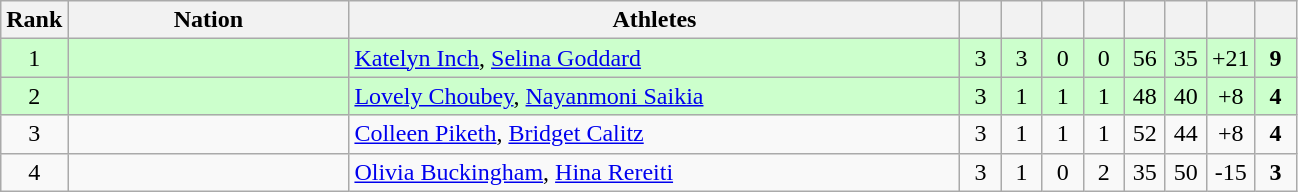<table class=wikitable style="text-align:center">
<tr>
<th width=20>Rank</th>
<th width=180>Nation</th>
<th width=400>Athletes</th>
<th width=20></th>
<th width=20></th>
<th width=20></th>
<th width=20></th>
<th width=20></th>
<th width=20></th>
<th width=20></th>
<th width=20></th>
</tr>
<tr bgcolor="#ccffcc">
<td>1</td>
<td align=left></td>
<td align=left><a href='#'>Katelyn Inch</a>, <a href='#'>Selina Goddard</a></td>
<td>3</td>
<td>3</td>
<td>0</td>
<td>0</td>
<td>56</td>
<td>35</td>
<td>+21</td>
<td><strong>9</strong></td>
</tr>
<tr bgcolor="#ccffcc">
<td>2</td>
<td align=left></td>
<td align=left><a href='#'>Lovely Choubey</a>, <a href='#'>Nayanmoni Saikia</a></td>
<td>3</td>
<td>1</td>
<td>1</td>
<td>1</td>
<td>48</td>
<td>40</td>
<td>+8</td>
<td><strong>4</strong></td>
</tr>
<tr>
<td>3</td>
<td align=left></td>
<td align=left><a href='#'>Colleen Piketh</a>, <a href='#'>Bridget Calitz</a></td>
<td>3</td>
<td>1</td>
<td>1</td>
<td>1</td>
<td>52</td>
<td>44</td>
<td>+8</td>
<td><strong>4</strong></td>
</tr>
<tr>
<td>4</td>
<td align=left></td>
<td align=left><a href='#'>Olivia Buckingham</a>, <a href='#'>Hina Rereiti</a></td>
<td>3</td>
<td>1</td>
<td>0</td>
<td>2</td>
<td>35</td>
<td>50</td>
<td>-15</td>
<td><strong>3</strong></td>
</tr>
</table>
